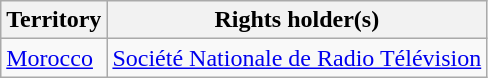<table class="wikitable">
<tr>
<th>Territory</th>
<th>Rights holder(s)</th>
</tr>
<tr>
<td> <a href='#'>Morocco</a></td>
<td><a href='#'>Société Nationale de Radio Télévision</a></td>
</tr>
</table>
